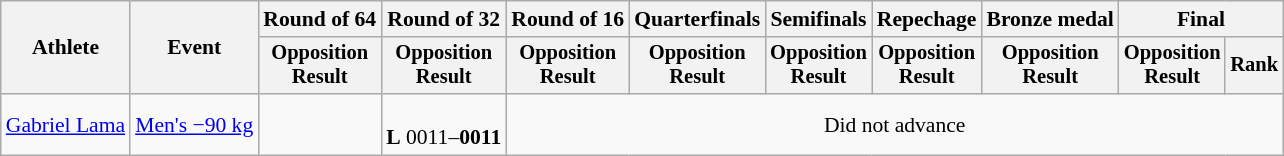<table class="wikitable" style="font-size:90%">
<tr>
<th rowspan="2">Athlete</th>
<th rowspan="2">Event</th>
<th>Round of 64</th>
<th>Round of 32</th>
<th>Round of 16</th>
<th>Quarterfinals</th>
<th>Semifinals</th>
<th>Repechage</th>
<th>Bronze medal</th>
<th colspan=2>Final</th>
</tr>
<tr style="font-size:95%">
<th>Opposition<br>Result</th>
<th>Opposition<br>Result</th>
<th>Opposition<br>Result</th>
<th>Opposition<br>Result</th>
<th>Opposition<br>Result</th>
<th>Opposition<br>Result</th>
<th>Opposition<br>Result</th>
<th>Opposition<br>Result</th>
<th>Rank</th>
</tr>
<tr align=center>
<td align=left><a href='#'>Gabriel Lama</a></td>
<td align=left><a href='#'>Men's −90 kg</a></td>
<td></td>
<td><br><strong>L</strong> 0011–<strong>0011</strong></td>
<td colspan=7>Did not advance</td>
</tr>
</table>
